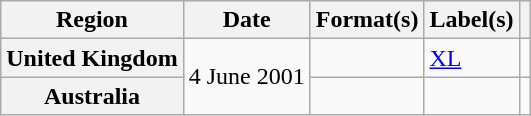<table class="wikitable plainrowheaders" style="text-align:left">
<tr>
<th scope="col">Region</th>
<th scope="col">Date</th>
<th scope="col">Format(s)</th>
<th scope="col">Label(s)</th>
<th scope="col"></th>
</tr>
<tr>
<th scope="row">United Kingdom</th>
<td rowspan="2">4 June 2001</td>
<td></td>
<td><a href='#'>XL</a></td>
<td align="center"></td>
</tr>
<tr>
<th scope="row">Australia</th>
<td></td>
<td></td>
<td align="center"></td>
</tr>
</table>
